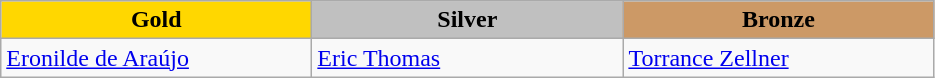<table class="wikitable" style="text-align:left">
<tr align="center">
<td width=200 bgcolor=gold><strong>Gold</strong></td>
<td width=200 bgcolor=silver><strong>Silver</strong></td>
<td width=200 bgcolor=CC9966><strong>Bronze</strong></td>
</tr>
<tr>
<td><a href='#'>Eronilde de Araújo</a><br><em></em></td>
<td><a href='#'>Eric Thomas</a><br><em></em></td>
<td><a href='#'>Torrance Zellner</a><br><em></em></td>
</tr>
</table>
